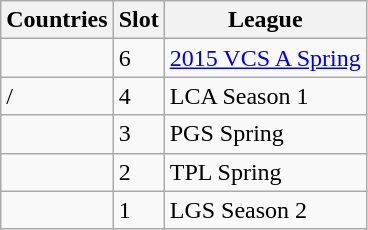<table class="wikitable">
<tr>
<th>Countries</th>
<th>Slot</th>
<th>League</th>
</tr>
<tr>
<td></td>
<td>6</td>
<td><a href='#'>2015 VCS A Spring</a></td>
</tr>
<tr>
<td>/</td>
<td>4</td>
<td>LCA Season 1</td>
</tr>
<tr>
<td></td>
<td>3</td>
<td>PGS Spring</td>
</tr>
<tr>
<td></td>
<td>2</td>
<td>TPL Spring</td>
</tr>
<tr>
<td></td>
<td>1</td>
<td>LGS Season 2</td>
</tr>
</table>
